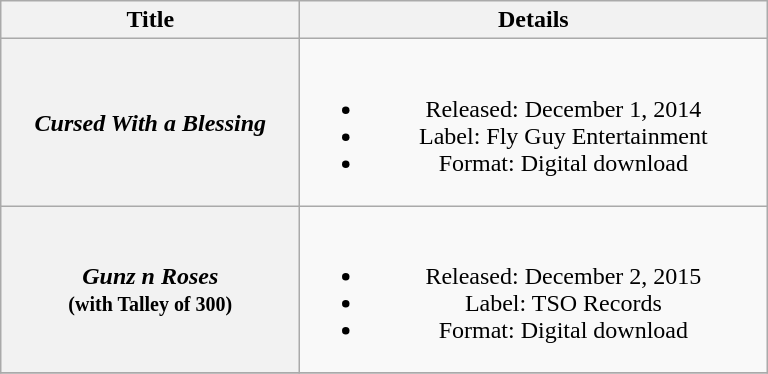<table class="wikitable plainrowheaders" style="text-align:center;">
<tr>
<th scope="col" style="width:12em;">Title</th>
<th scope="col" style="width:19em;">Details</th>
</tr>
<tr>
<th scope="row"><em>Cursed With a Blessing</em></th>
<td><br><ul><li>Released: December 1, 2014</li><li>Label: Fly Guy Entertainment</li><li>Format: Digital download</li></ul></td>
</tr>
<tr>
<th scope="row"><em>Gunz n Roses</em><br><small>(with Talley of 300)</small></th>
<td><br><ul><li>Released: December 2, 2015</li><li>Label: TSO Records</li><li>Format: Digital download</li></ul></td>
</tr>
<tr>
</tr>
</table>
